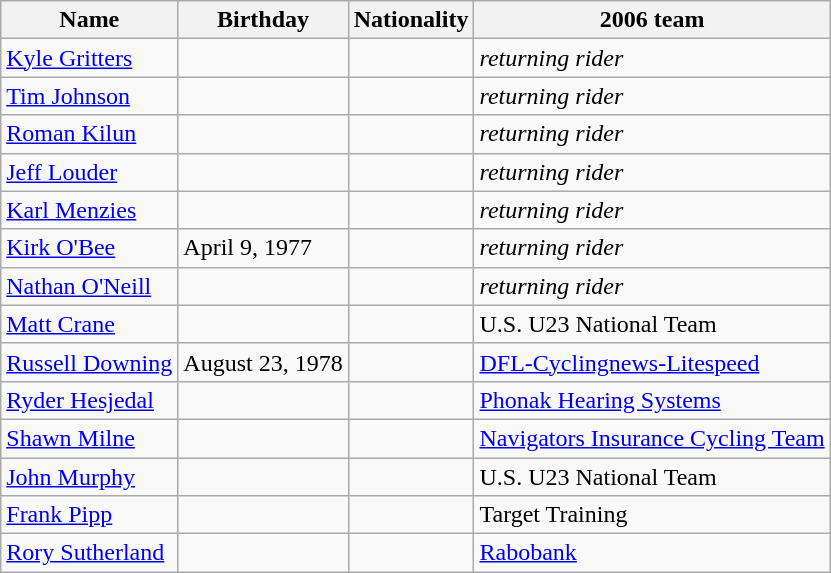<table class="wikitable">
<tr>
<th>Name</th>
<th>Birthday</th>
<th>Nationality</th>
<th>2006 team</th>
</tr>
<tr>
<td><a href='#'>Kyle Gritters</a></td>
<td></td>
<td></td>
<td><em>returning rider</em></td>
</tr>
<tr>
<td><a href='#'>Tim Johnson</a></td>
<td></td>
<td></td>
<td><em>returning rider</em></td>
</tr>
<tr>
<td><a href='#'>Roman Kilun</a></td>
<td></td>
<td></td>
<td><em>returning rider</em></td>
</tr>
<tr>
<td><a href='#'>Jeff Louder</a></td>
<td></td>
<td></td>
<td><em>returning rider</em></td>
</tr>
<tr>
<td><a href='#'>Karl Menzies</a></td>
<td></td>
<td></td>
<td><em>returning rider</em></td>
</tr>
<tr>
<td><a href='#'>Kirk O'Bee</a></td>
<td>April 9, 1977</td>
<td></td>
<td><em>returning rider</em></td>
</tr>
<tr>
<td><a href='#'>Nathan O'Neill</a></td>
<td></td>
<td></td>
<td><em>returning rider</em></td>
</tr>
<tr>
<td><a href='#'>Matt Crane</a></td>
<td></td>
<td></td>
<td>U.S. U23 National Team</td>
</tr>
<tr>
<td><a href='#'>Russell Downing</a></td>
<td>August 23, 1978</td>
<td></td>
<td><a href='#'>DFL-Cyclingnews-Litespeed</a></td>
</tr>
<tr>
<td><a href='#'>Ryder Hesjedal</a></td>
<td></td>
<td></td>
<td><a href='#'>Phonak Hearing Systems</a></td>
</tr>
<tr>
<td><a href='#'>Shawn Milne</a></td>
<td></td>
<td></td>
<td><a href='#'>Navigators Insurance Cycling Team</a></td>
</tr>
<tr>
<td><a href='#'>John Murphy</a></td>
<td></td>
<td></td>
<td>U.S. U23 National Team</td>
</tr>
<tr>
<td><a href='#'>Frank Pipp</a></td>
<td></td>
<td></td>
<td>Target Training</td>
</tr>
<tr>
<td><a href='#'>Rory Sutherland</a></td>
<td></td>
<td></td>
<td><a href='#'>Rabobank</a></td>
</tr>
</table>
